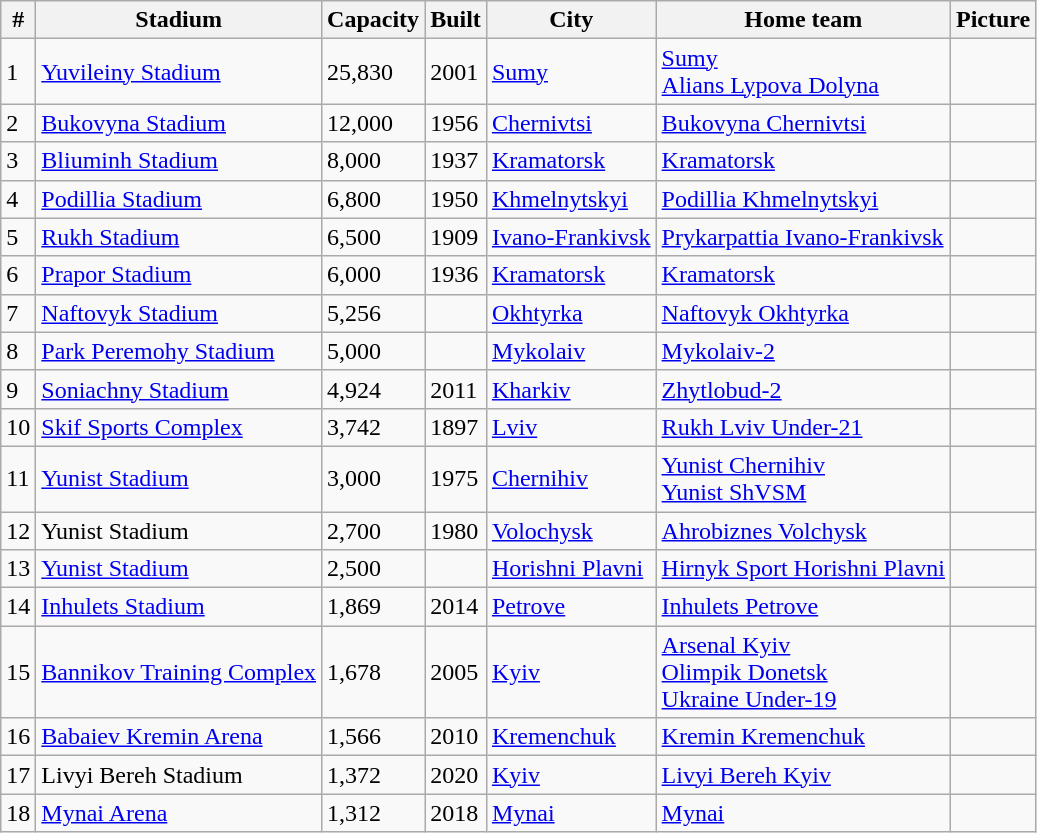<table class="wikitable sortable">
<tr>
<th>#</th>
<th>Stadium</th>
<th>Capacity</th>
<th>Built</th>
<th>City</th>
<th>Home team</th>
<th>Picture</th>
</tr>
<tr>
<td>1</td>
<td><a href='#'>Yuvileiny Stadium</a></td>
<td>25,830</td>
<td>2001</td>
<td><a href='#'>Sumy</a></td>
<td><a href='#'>Sumy</a><br><a href='#'>Alians Lypova Dolyna</a></td>
<td></td>
</tr>
<tr>
<td>2</td>
<td><a href='#'>Bukovyna Stadium</a></td>
<td>12,000</td>
<td>1956</td>
<td><a href='#'>Chernivtsi</a></td>
<td><a href='#'>Bukovyna Chernivtsi</a></td>
<td></td>
</tr>
<tr>
<td>3</td>
<td><a href='#'>Bliuminh Stadium</a></td>
<td>8,000</td>
<td>1937</td>
<td><a href='#'>Kramatorsk</a></td>
<td><a href='#'>Kramatorsk</a></td>
<td></td>
</tr>
<tr>
<td>4</td>
<td><a href='#'>Podillia Stadium</a></td>
<td>6,800</td>
<td>1950</td>
<td><a href='#'>Khmelnytskyi</a></td>
<td><a href='#'>Podillia Khmelnytskyi</a></td>
<td></td>
</tr>
<tr>
<td>5</td>
<td><a href='#'>Rukh Stadium</a></td>
<td>6,500</td>
<td>1909</td>
<td><a href='#'>Ivano-Frankivsk</a></td>
<td><a href='#'>Prykarpattia Ivano-Frankivsk</a></td>
<td></td>
</tr>
<tr>
<td>6</td>
<td><a href='#'>Prapor Stadium</a></td>
<td>6,000</td>
<td>1936</td>
<td><a href='#'>Kramatorsk</a></td>
<td><a href='#'>Kramatorsk</a></td>
<td></td>
</tr>
<tr>
<td>7</td>
<td><a href='#'>Naftovyk Stadium</a></td>
<td>5,256</td>
<td></td>
<td><a href='#'>Okhtyrka</a></td>
<td><a href='#'>Naftovyk Okhtyrka</a></td>
<td></td>
</tr>
<tr>
<td>8</td>
<td><a href='#'>Park Peremohy Stadium</a></td>
<td>5,000</td>
<td></td>
<td><a href='#'>Mykolaiv</a></td>
<td><a href='#'>Mykolaiv-2</a></td>
<td></td>
</tr>
<tr>
<td>9</td>
<td><a href='#'>Soniachny Stadium</a></td>
<td>4,924</td>
<td>2011</td>
<td><a href='#'>Kharkiv</a></td>
<td><a href='#'>Zhytlobud-2</a></td>
<td></td>
</tr>
<tr>
<td>10</td>
<td><a href='#'>Skif Sports Complex</a></td>
<td>3,742</td>
<td>1897</td>
<td><a href='#'>Lviv</a></td>
<td><a href='#'>Rukh Lviv Under-21</a></td>
<td></td>
</tr>
<tr>
<td>11</td>
<td><a href='#'>Yunist Stadium</a></td>
<td>3,000</td>
<td>1975</td>
<td><a href='#'>Chernihiv</a></td>
<td><a href='#'>Yunist Chernihiv</a><br><a href='#'>Yunist ShVSM</a></td>
<td></td>
</tr>
<tr>
<td>12</td>
<td>Yunist Stadium</td>
<td>2,700</td>
<td>1980</td>
<td><a href='#'>Volochysk</a></td>
<td><a href='#'>Ahrobiznes Volchysk</a></td>
<td></td>
</tr>
<tr>
<td>13</td>
<td><a href='#'>Yunist Stadium</a></td>
<td>2,500</td>
<td></td>
<td><a href='#'>Horishni Plavni</a></td>
<td><a href='#'>Hirnyk Sport Horishni Plavni</a></td>
<td></td>
</tr>
<tr>
<td>14</td>
<td><a href='#'>Inhulets Stadium</a></td>
<td>1,869</td>
<td>2014</td>
<td><a href='#'>Petrove</a></td>
<td><a href='#'>Inhulets Petrove</a></td>
<td></td>
</tr>
<tr>
<td>15</td>
<td><a href='#'>Bannikov Training Complex</a></td>
<td>1,678</td>
<td>2005</td>
<td><a href='#'>Kyiv</a></td>
<td><a href='#'>Arsenal Kyiv</a><br><a href='#'>Olimpik Donetsk</a><br><a href='#'>Ukraine Under-19</a></td>
<td></td>
</tr>
<tr>
<td>16</td>
<td><a href='#'>Babaiev Kremin Arena</a></td>
<td>1,566</td>
<td>2010</td>
<td><a href='#'>Kremenchuk</a></td>
<td><a href='#'>Kremin Kremenchuk</a></td>
<td></td>
</tr>
<tr>
<td>17</td>
<td>Livyi Bereh Stadium</td>
<td>1,372</td>
<td>2020</td>
<td><a href='#'>Kyiv</a></td>
<td><a href='#'>Livyi Bereh Kyiv</a></td>
<td></td>
</tr>
<tr>
<td>18</td>
<td><a href='#'>Mynai Arena</a></td>
<td>1,312</td>
<td>2018</td>
<td><a href='#'>Mynai</a></td>
<td><a href='#'>Mynai</a></td>
<td></td>
</tr>
</table>
